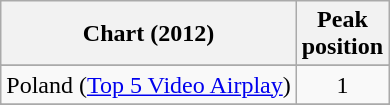<table class="wikitable sortable">
<tr>
<th>Chart (2012)</th>
<th>Peak<br>position</th>
</tr>
<tr>
</tr>
<tr>
</tr>
<tr>
</tr>
<tr>
</tr>
<tr>
</tr>
<tr>
</tr>
<tr>
</tr>
<tr>
</tr>
<tr>
</tr>
<tr>
</tr>
<tr>
</tr>
<tr>
<td>Poland (<a href='#'>Top 5 Video Airplay</a>)</td>
<td style="text-align:center;">1</td>
</tr>
<tr>
</tr>
<tr>
</tr>
<tr>
</tr>
<tr>
</tr>
<tr>
</tr>
<tr>
</tr>
<tr>
</tr>
</table>
